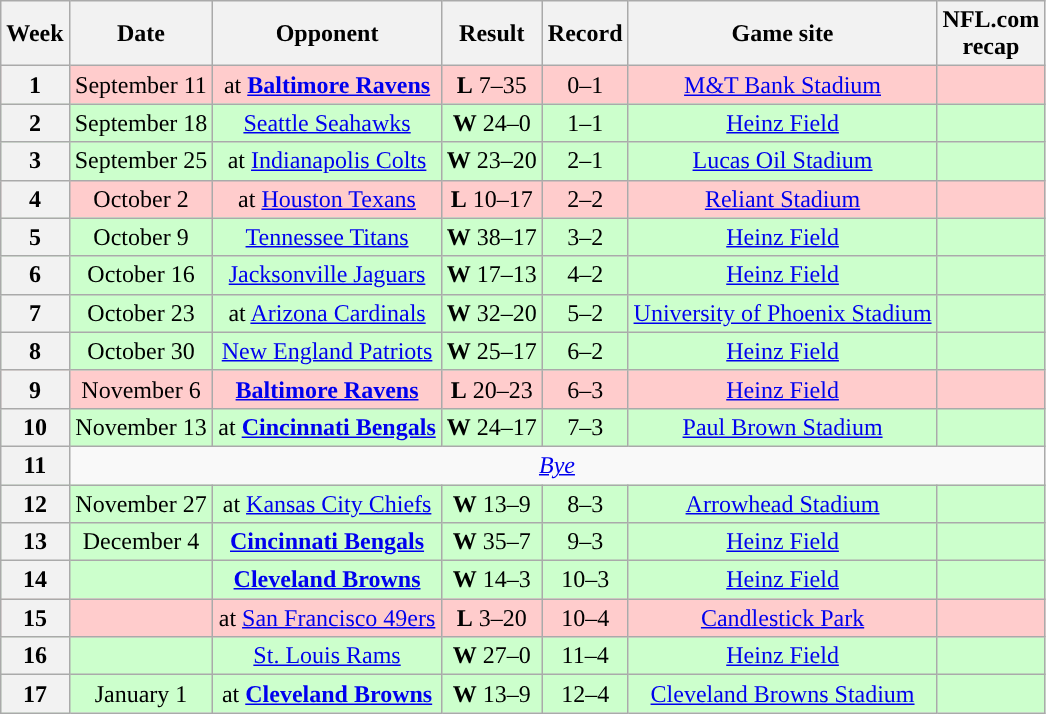<table class="wikitable" style="text-align:center">
<tr>
<th>Week</th>
<th>Date</th>
<th>Opponent</th>
<th>Result</th>
<th>Record</th>
<th>Game site</th>
<th>NFL.com<br>recap</th>
</tr>
<tr style="background:#fcc;">
<th>1</th>
<td>September 11</td>
<td>at <strong><a href='#'>Baltimore Ravens</a></strong></td>
<td><strong>L</strong> 7–35</td>
<td>0–1</td>
<td><a href='#'>M&T Bank Stadium</a></td>
<td></td>
</tr>
<tr style="background:#cfc">
<th>2</th>
<td>September 18</td>
<td><a href='#'>Seattle Seahawks</a></td>
<td><strong>W</strong> 24–0</td>
<td>1–1</td>
<td><a href='#'>Heinz Field</a></td>
<td></td>
</tr>
<tr style="background:#cfc">
<th>3</th>
<td>September 25</td>
<td>at <a href='#'>Indianapolis Colts</a></td>
<td><strong>W</strong> 23–20</td>
<td>2–1</td>
<td><a href='#'>Lucas Oil Stadium</a></td>
<td></td>
</tr>
<tr style="background:#fcc">
<th>4</th>
<td>October 2</td>
<td>at <a href='#'>Houston Texans</a></td>
<td><strong>L</strong> 10–17</td>
<td>2–2</td>
<td><a href='#'>Reliant Stadium</a></td>
<td></td>
</tr>
<tr style="background:#cfc">
<th>5</th>
<td>October 9</td>
<td><a href='#'>Tennessee Titans</a></td>
<td><strong>W</strong> 38–17</td>
<td>3–2</td>
<td><a href='#'>Heinz Field</a></td>
<td></td>
</tr>
<tr style="background:#cfc">
<th>6</th>
<td>October 16</td>
<td><a href='#'>Jacksonville Jaguars</a></td>
<td><strong>W</strong> 17–13</td>
<td>4–2</td>
<td><a href='#'>Heinz Field</a></td>
<td></td>
</tr>
<tr style="background:#cfc">
<th>7</th>
<td>October 23</td>
<td>at <a href='#'>Arizona Cardinals</a></td>
<td><strong>W</strong> 32–20</td>
<td>5–2</td>
<td><a href='#'>University of Phoenix Stadium</a></td>
<td></td>
</tr>
<tr style="background:#cfc">
<th>8</th>
<td>October 30</td>
<td><a href='#'>New England Patriots</a></td>
<td><strong>W</strong> 25–17</td>
<td>6–2</td>
<td><a href='#'>Heinz Field</a></td>
<td></td>
</tr>
<tr style="background:#fcc">
<th>9</th>
<td>November 6</td>
<td><strong><a href='#'>Baltimore Ravens</a></strong></td>
<td><strong>L</strong> 20–23</td>
<td>6–3</td>
<td><a href='#'>Heinz Field</a></td>
<td></td>
</tr>
<tr style="background:#cfc">
<th>10</th>
<td>November 13</td>
<td>at <strong><a href='#'>Cincinnati Bengals</a></strong></td>
<td><strong>W</strong> 24–17</td>
<td>7–3</td>
<td><a href='#'>Paul Brown Stadium</a></td>
<td></td>
</tr>
<tr>
<th>11</th>
<td colspan="8"><em><a href='#'>Bye</a></em></td>
</tr>
<tr style="background:#cfc">
<th>12</th>
<td>November 27</td>
<td>at <a href='#'>Kansas City Chiefs</a></td>
<td><strong>W</strong> 13–9</td>
<td>8–3</td>
<td><a href='#'>Arrowhead Stadium</a></td>
<td></td>
</tr>
<tr style="background:#cfc">
<th>13</th>
<td>December 4</td>
<td><strong><a href='#'>Cincinnati Bengals</a></strong></td>
<td><strong>W</strong> 35–7</td>
<td>9–3</td>
<td><a href='#'>Heinz Field</a></td>
<td></td>
</tr>
<tr style="background:#cfc">
<th>14</th>
<td></td>
<td><strong><a href='#'>Cleveland Browns</a></strong></td>
<td><strong>W</strong> 14–3</td>
<td>10–3</td>
<td><a href='#'>Heinz Field</a></td>
<td></td>
</tr>
<tr style="background:#fcc">
<th>15</th>
<td></td>
<td>at <a href='#'>San Francisco 49ers</a></td>
<td><strong>L</strong> 3–20</td>
<td>10–4</td>
<td><a href='#'>Candlestick Park</a></td>
<td></td>
</tr>
<tr style="background:#cfc">
<th>16</th>
<td></td>
<td><a href='#'>St. Louis Rams</a></td>
<td><strong>W</strong> 27–0</td>
<td>11–4</td>
<td><a href='#'>Heinz Field</a></td>
<td></td>
</tr>
<tr style="background:#cfc">
<th>17</th>
<td>January 1</td>
<td>at <strong><a href='#'>Cleveland Browns</a></strong></td>
<td><strong>W</strong> 13–9</td>
<td>12–4</td>
<td><a href='#'>Cleveland Browns Stadium</a></td>
<td></td>
</tr>
</table>
